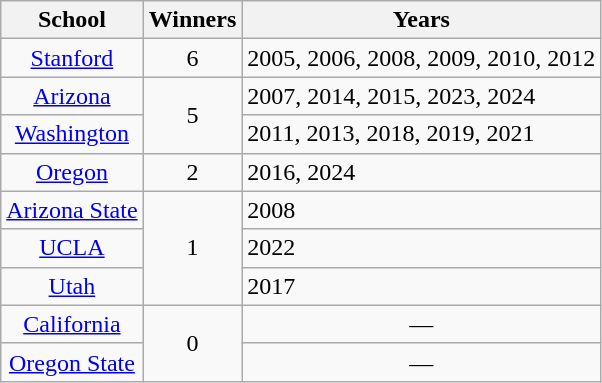<table class="wikitable">
<tr>
<th>School</th>
<th>Winners</th>
<th>Years</th>
</tr>
<tr align=center>
<td><a href='#'>Stanford</a></td>
<td>6</td>
<td style="text-align:left;">2005, 2006, 2008, 2009, 2010, 2012</td>
</tr>
<tr style="text-align:center;">
<td><a href='#'>Arizona</a></td>
<td rowspan="2">5</td>
<td style="text-align:left;">2007, 2014, 2015, 2023, 2024</td>
</tr>
<tr align="center">
<td><a href='#'>Washington</a></td>
<td style="text-align:left;">2011, 2013, 2018, 2019, 2021</td>
</tr>
<tr align=center>
<td><a href='#'>Oregon</a></td>
<td>2</td>
<td style="text-align:left;">2016, 2024</td>
</tr>
<tr align="center">
<td><a href='#'>Arizona State</a></td>
<td rowspan="3">1</td>
<td style="text-align:left;">2008</td>
</tr>
<tr style="text-align:center;">
<td><a href='#'>UCLA</a></td>
<td style="text-align:left;">2022</td>
</tr>
<tr align="center">
<td><a href='#'>Utah</a></td>
<td style="text-align:left;">2017</td>
</tr>
<tr align="center">
<td><a href='#'>California</a></td>
<td rowspan="2">0</td>
<td>—</td>
</tr>
<tr align="center">
<td><a href='#'>Oregon State</a></td>
<td>—</td>
</tr>
</table>
